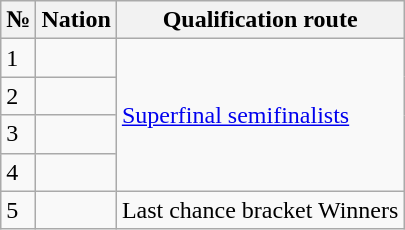<table class="wikitable" style="text-align:centre">
<tr>
<th>№</th>
<th>Nation</th>
<th>Qualification route</th>
</tr>
<tr>
<td>1</td>
<td></td>
<td rowspan=4><a href='#'>Superfinal semifinalists</a></td>
</tr>
<tr>
<td>2</td>
<td></td>
</tr>
<tr>
<td>3</td>
<td></td>
</tr>
<tr>
<td>4</td>
<td></td>
</tr>
<tr>
<td>5</td>
<td></td>
<td>Last chance bracket Winners</td>
</tr>
</table>
